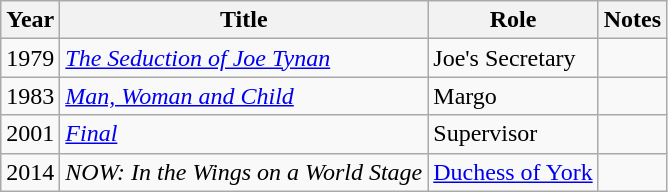<table class="wikitable sortable">
<tr>
<th>Year</th>
<th>Title</th>
<th>Role</th>
<th>Notes</th>
</tr>
<tr>
<td>1979</td>
<td><em><a href='#'>The Seduction of Joe Tynan</a></em></td>
<td>Joe's Secretary</td>
<td></td>
</tr>
<tr>
<td>1983</td>
<td><a href='#'><em>Man, Woman and Child</em></a></td>
<td>Margo</td>
<td></td>
</tr>
<tr>
<td>2001</td>
<td><a href='#'><em>Final</em></a></td>
<td>Supervisor</td>
<td></td>
</tr>
<tr>
<td>2014</td>
<td><em>NOW: In the Wings on a World Stage</em></td>
<td><a href='#'>Duchess of York</a></td>
<td></td>
</tr>
</table>
